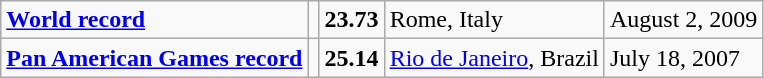<table class="wikitable">
<tr>
<td><strong><a href='#'>World record</a></strong></td>
<td></td>
<td><strong>23.73</strong></td>
<td>Rome, Italy</td>
<td>August 2, 2009</td>
</tr>
<tr>
<td><strong><a href='#'>Pan American Games record</a></strong></td>
<td></td>
<td><strong>25.14</strong></td>
<td><a href='#'>Rio de Janeiro</a>, Brazil</td>
<td>July 18, 2007</td>
</tr>
</table>
